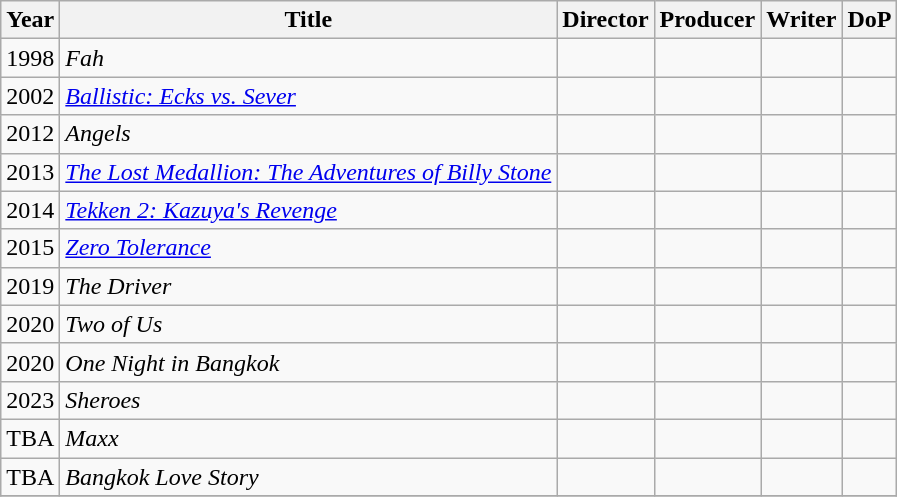<table class="wikitable">
<tr>
<th>Year</th>
<th>Title</th>
<th>Director</th>
<th>Producer</th>
<th>Writer</th>
<th>DoP</th>
</tr>
<tr>
<td>1998</td>
<td><em>Fah</em></td>
<td></td>
<td></td>
<td></td>
<td></td>
</tr>
<tr>
<td>2002</td>
<td><em><a href='#'>Ballistic: Ecks vs. Sever</a></em></td>
<td></td>
<td></td>
<td></td>
<td></td>
</tr>
<tr>
<td>2012</td>
<td><em>Angels</em></td>
<td></td>
<td></td>
<td></td>
<td></td>
</tr>
<tr>
<td>2013</td>
<td><em><a href='#'>The Lost Medallion: The Adventures of Billy Stone</a></em></td>
<td></td>
<td></td>
<td></td>
<td></td>
</tr>
<tr>
<td>2014</td>
<td><em><a href='#'>Tekken 2: Kazuya's Revenge</a></em></td>
<td></td>
<td></td>
<td></td>
<td></td>
</tr>
<tr>
<td>2015</td>
<td><em><a href='#'>Zero Tolerance</a></em></td>
<td></td>
<td></td>
<td></td>
<td></td>
</tr>
<tr>
<td>2019</td>
<td><em>The Driver</em></td>
<td></td>
<td></td>
<td></td>
<td></td>
</tr>
<tr>
<td>2020</td>
<td><em>Two of Us</em></td>
<td></td>
<td></td>
<td></td>
<td></td>
</tr>
<tr>
<td>2020</td>
<td><em>One Night in Bangkok</em></td>
<td></td>
<td></td>
<td></td>
<td></td>
</tr>
<tr>
<td>2023</td>
<td><em>Sheroes</em></td>
<td></td>
<td></td>
<td></td>
<td></td>
</tr>
<tr>
<td>TBA</td>
<td><em>Maxx</em></td>
<td></td>
<td></td>
<td></td>
<td></td>
</tr>
<tr>
<td>TBA</td>
<td><em>Bangkok Love Story</em></td>
<td></td>
<td></td>
<td></td>
<td></td>
</tr>
<tr>
</tr>
</table>
